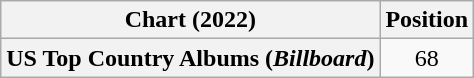<table class="wikitable plainrowheaders" style="text-align:center">
<tr>
<th scope="col">Chart (2022)</th>
<th scope="col">Position</th>
</tr>
<tr>
<th scope="row">US Top Country Albums (<em>Billboard</em>)</th>
<td>68</td>
</tr>
</table>
